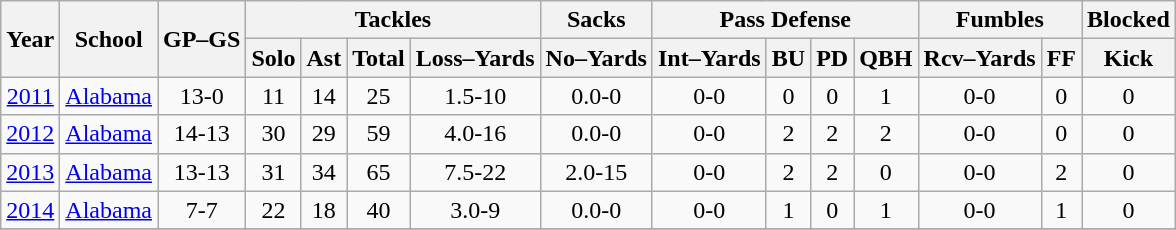<table class=wikitable style="text-align:center;">
<tr>
<th rowspan=2>Year</th>
<th rowspan=2>School</th>
<th rowspan=2>GP–GS</th>
<th colspan=4>Tackles</th>
<th>Sacks</th>
<th colspan=4>Pass Defense</th>
<th colspan=2>Fumbles</th>
<th>Blocked</th>
</tr>
<tr>
<th>Solo</th>
<th>Ast</th>
<th>Total</th>
<th>Loss–Yards</th>
<th>No–Yards</th>
<th>Int–Yards</th>
<th>BU</th>
<th>PD</th>
<th>QBH</th>
<th>Rcv–Yards</th>
<th>FF</th>
<th>Kick</th>
</tr>
<tr>
<td><a href='#'>2011</a></td>
<td><a href='#'>Alabama</a></td>
<td>13-0</td>
<td>11</td>
<td>14</td>
<td>25</td>
<td>1.5-10</td>
<td>0.0-0</td>
<td>0-0</td>
<td>0</td>
<td>0</td>
<td>1</td>
<td>0-0</td>
<td>0</td>
<td>0</td>
</tr>
<tr>
<td><a href='#'>2012</a></td>
<td><a href='#'>Alabama</a></td>
<td>14-13</td>
<td>30</td>
<td>29</td>
<td>59</td>
<td>4.0-16</td>
<td>0.0-0</td>
<td>0-0</td>
<td>2</td>
<td>2</td>
<td>2</td>
<td>0-0</td>
<td>0</td>
<td>0</td>
</tr>
<tr>
<td><a href='#'>2013</a></td>
<td><a href='#'>Alabama</a></td>
<td>13-13</td>
<td>31</td>
<td>34</td>
<td>65</td>
<td>7.5-22</td>
<td>2.0-15</td>
<td>0-0</td>
<td>2</td>
<td>2</td>
<td>0</td>
<td>0-0</td>
<td>2</td>
<td>0</td>
</tr>
<tr>
<td><a href='#'>2014</a></td>
<td><a href='#'>Alabama</a></td>
<td>7-7</td>
<td>22</td>
<td>18</td>
<td>40</td>
<td>3.0-9</td>
<td>0.0-0</td>
<td>0-0</td>
<td>1</td>
<td>0</td>
<td>1</td>
<td>0-0</td>
<td>1</td>
<td>0</td>
</tr>
<tr>
</tr>
</table>
